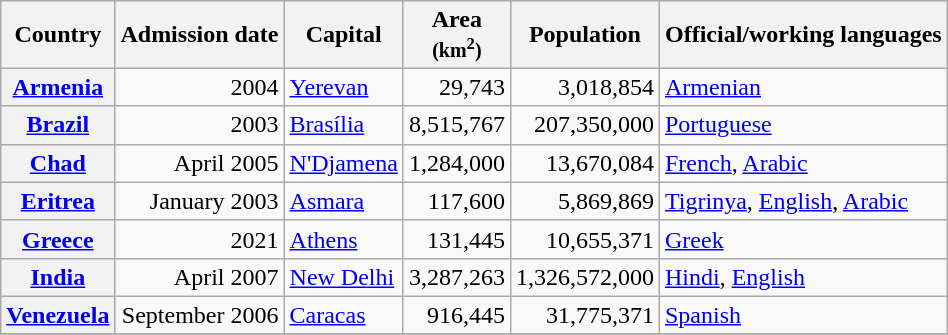<table class="wikitable sortable plainrowheaders" style="text-align:right">
<tr>
<th scope="col">Country</th>
<th scope="col" data-sort-type="date">Admission date</th>
<th scope="col">Capital</th>
<th scope="col">Area<br><small>(km<sup>2</sup>)</small></th>
<th scope="col">Population<br></th>
<th scope="col">Official/working languages</th>
</tr>
<tr>
<th scope="row"><a href='#'>Armenia</a></th>
<td>2004</td>
<td style="text-align:left"><a href='#'>Yerevan</a></td>
<td>29,743</td>
<td>3,018,854</td>
<td style="text-align:left"><a href='#'>Armenian</a></td>
</tr>
<tr>
<th scope="row"><a href='#'>Brazil</a></th>
<td>2003</td>
<td style="text-align:left"><a href='#'>Brasília</a></td>
<td>8,515,767</td>
<td>207,350,000</td>
<td style="text-align:left"><a href='#'>Portuguese</a></td>
</tr>
<tr>
<th scope="row"><a href='#'>Chad</a></th>
<td>April 2005</td>
<td style="text-align:left"><a href='#'>N'Djamena</a></td>
<td>1,284,000</td>
<td>13,670,084</td>
<td style="text-align:left"><a href='#'>French</a>, <a href='#'>Arabic</a></td>
</tr>
<tr>
<th scope="row"><a href='#'>Eritrea</a></th>
<td>January 2003</td>
<td style="text-align:left"><a href='#'>Asmara</a></td>
<td>117,600</td>
<td>5,869,869</td>
<td style="text-align:left"><a href='#'>Tigrinya</a>, <a href='#'>English</a>, <a href='#'>Arabic</a></td>
</tr>
<tr>
<th scope="row"><a href='#'>Greece</a></th>
<td>2021</td>
<td style="text-align:left"><a href='#'>Athens</a></td>
<td>131,445</td>
<td>10,655,371</td>
<td style="text-align:left"><a href='#'>Greek</a></td>
</tr>
<tr>
<th scope="row"><a href='#'>India</a></th>
<td>April 2007</td>
<td style="text-align:left"><a href='#'>New Delhi</a></td>
<td>3,287,263</td>
<td>1,326,572,000</td>
<td style="text-align:left"><a href='#'>Hindi</a>, <a href='#'>English</a></td>
</tr>
<tr>
<th scope="row"><a href='#'>Venezuela</a></th>
<td>September 2006</td>
<td style="text-align:left"><a href='#'>Caracas</a></td>
<td>916,445</td>
<td>31,775,371</td>
<td style="text-align:left"><a href='#'>Spanish</a></td>
</tr>
<tr>
</tr>
</table>
